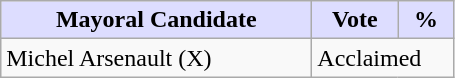<table class="wikitable">
<tr>
<th style="background:#ddf; width:200px;">Mayoral Candidate </th>
<th style="background:#ddf; width:50px;">Vote</th>
<th style="background:#ddf; width:30px;">%</th>
</tr>
<tr>
<td>Michel Arsenault (X)</td>
<td colspan="2">Acclaimed</td>
</tr>
</table>
